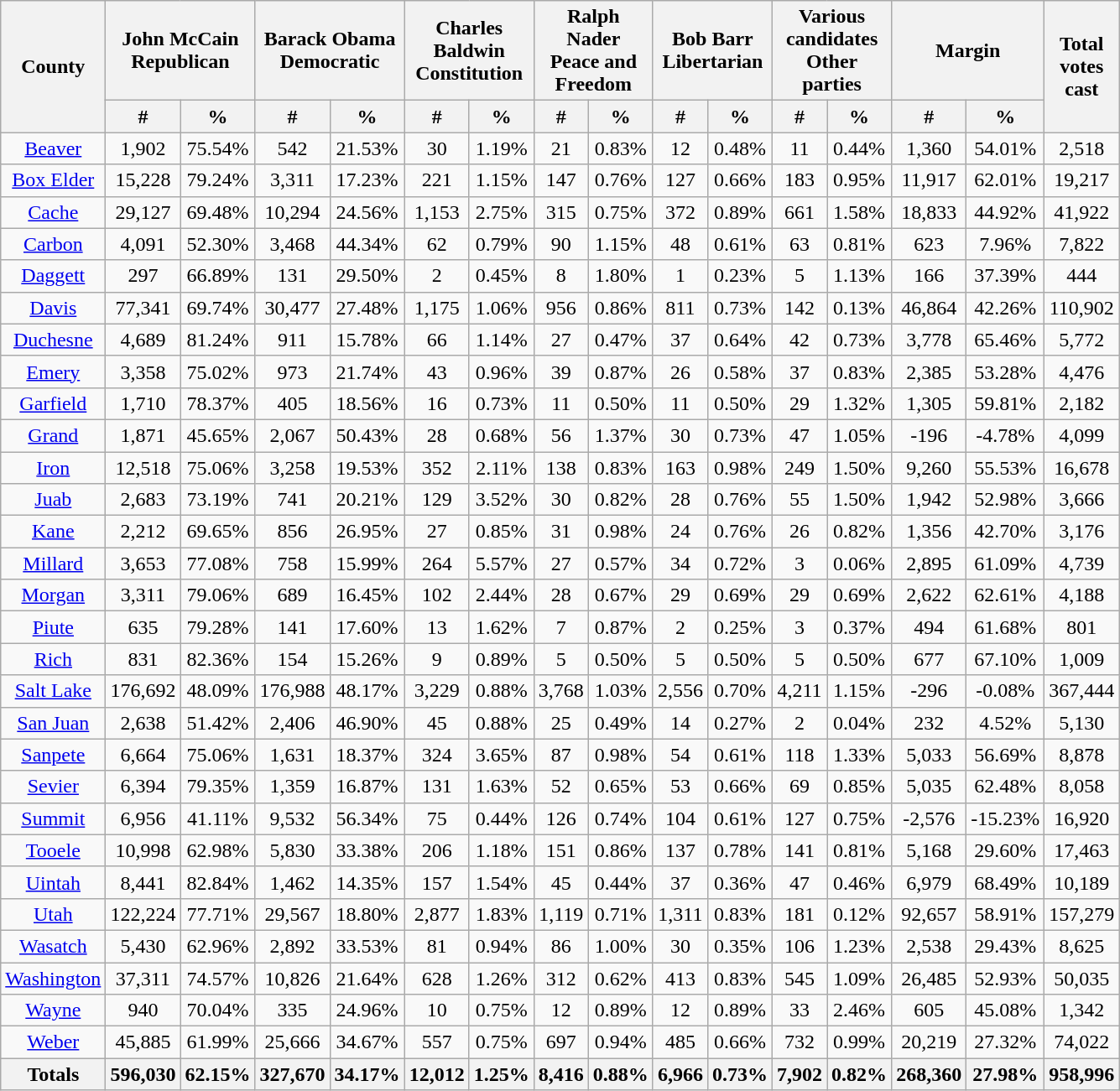<table width="60%" class="wikitable sortable">
<tr>
<th rowspan="2">County</th>
<th colspan="2">John McCain<br>Republican</th>
<th colspan="2">Barack Obama<br>Democratic</th>
<th colspan="2">Charles Baldwin<br>Constitution</th>
<th colspan="2">Ralph Nader<br>Peace and Freedom</th>
<th colspan="2">Bob Barr<br>Libertarian</th>
<th colspan="2">Various candidates<br>Other parties</th>
<th colspan="2">Margin</th>
<th rowspan="2">Total votes cast</th>
</tr>
<tr>
<th style="text-align:center;" data-sort-type="number">#</th>
<th style="text-align:center;" data-sort-type="number">%</th>
<th style="text-align:center;" data-sort-type="number">#</th>
<th style="text-align:center;" data-sort-type="number">%</th>
<th style="text-align:center;" data-sort-type="number">#</th>
<th style="text-align:center;" data-sort-type="number">%</th>
<th style="text-align:center;" data-sort-type="number">#</th>
<th style="text-align:center;" data-sort-type="number">%</th>
<th style="text-align:center;" data-sort-type="number">#</th>
<th style="text-align:center;" data-sort-type="number">%</th>
<th style="text-align:center;" data-sort-type="number">#</th>
<th style="text-align:center;" data-sort-type="number">%</th>
<th style="text-align:center;" data-sort-type="number">#</th>
<th style="text-align:center;" data-sort-type="number">%</th>
</tr>
<tr style="text-align:center;">
<td><a href='#'>Beaver</a></td>
<td>1,902</td>
<td>75.54%</td>
<td>542</td>
<td>21.53%</td>
<td>30</td>
<td>1.19%</td>
<td>21</td>
<td>0.83%</td>
<td>12</td>
<td>0.48%</td>
<td>11</td>
<td>0.44%</td>
<td>1,360</td>
<td>54.01%</td>
<td>2,518</td>
</tr>
<tr style="text-align:center;">
<td><a href='#'>Box Elder</a></td>
<td>15,228</td>
<td>79.24%</td>
<td>3,311</td>
<td>17.23%</td>
<td>221</td>
<td>1.15%</td>
<td>147</td>
<td>0.76%</td>
<td>127</td>
<td>0.66%</td>
<td>183</td>
<td>0.95%</td>
<td>11,917</td>
<td>62.01%</td>
<td>19,217</td>
</tr>
<tr style="text-align:center;">
<td><a href='#'>Cache</a></td>
<td>29,127</td>
<td>69.48%</td>
<td>10,294</td>
<td>24.56%</td>
<td>1,153</td>
<td>2.75%</td>
<td>315</td>
<td>0.75%</td>
<td>372</td>
<td>0.89%</td>
<td>661</td>
<td>1.58%</td>
<td>18,833</td>
<td>44.92%</td>
<td>41,922</td>
</tr>
<tr style="text-align:center;">
<td><a href='#'>Carbon</a></td>
<td>4,091</td>
<td>52.30%</td>
<td>3,468</td>
<td>44.34%</td>
<td>62</td>
<td>0.79%</td>
<td>90</td>
<td>1.15%</td>
<td>48</td>
<td>0.61%</td>
<td>63</td>
<td>0.81%</td>
<td>623</td>
<td>7.96%</td>
<td>7,822</td>
</tr>
<tr style="text-align:center;">
<td><a href='#'>Daggett</a></td>
<td>297</td>
<td>66.89%</td>
<td>131</td>
<td>29.50%</td>
<td>2</td>
<td>0.45%</td>
<td>8</td>
<td>1.80%</td>
<td>1</td>
<td>0.23%</td>
<td>5</td>
<td>1.13%</td>
<td>166</td>
<td>37.39%</td>
<td>444</td>
</tr>
<tr style="text-align:center;">
<td><a href='#'>Davis</a></td>
<td>77,341</td>
<td>69.74%</td>
<td>30,477</td>
<td>27.48%</td>
<td>1,175</td>
<td>1.06%</td>
<td>956</td>
<td>0.86%</td>
<td>811</td>
<td>0.73%</td>
<td>142</td>
<td>0.13%</td>
<td>46,864</td>
<td>42.26%</td>
<td>110,902</td>
</tr>
<tr style="text-align:center;">
<td><a href='#'>Duchesne</a></td>
<td>4,689</td>
<td>81.24%</td>
<td>911</td>
<td>15.78%</td>
<td>66</td>
<td>1.14%</td>
<td>27</td>
<td>0.47%</td>
<td>37</td>
<td>0.64%</td>
<td>42</td>
<td>0.73%</td>
<td>3,778</td>
<td>65.46%</td>
<td>5,772</td>
</tr>
<tr style="text-align:center;">
<td><a href='#'>Emery</a></td>
<td>3,358</td>
<td>75.02%</td>
<td>973</td>
<td>21.74%</td>
<td>43</td>
<td>0.96%</td>
<td>39</td>
<td>0.87%</td>
<td>26</td>
<td>0.58%</td>
<td>37</td>
<td>0.83%</td>
<td>2,385</td>
<td>53.28%</td>
<td>4,476</td>
</tr>
<tr style="text-align:center;">
<td><a href='#'>Garfield</a></td>
<td>1,710</td>
<td>78.37%</td>
<td>405</td>
<td>18.56%</td>
<td>16</td>
<td>0.73%</td>
<td>11</td>
<td>0.50%</td>
<td>11</td>
<td>0.50%</td>
<td>29</td>
<td>1.32%</td>
<td>1,305</td>
<td>59.81%</td>
<td>2,182</td>
</tr>
<tr style="text-align:center;">
<td><a href='#'>Grand</a></td>
<td>1,871</td>
<td>45.65%</td>
<td>2,067</td>
<td>50.43%</td>
<td>28</td>
<td>0.68%</td>
<td>56</td>
<td>1.37%</td>
<td>30</td>
<td>0.73%</td>
<td>47</td>
<td>1.05%</td>
<td>-196</td>
<td>-4.78%</td>
<td>4,099</td>
</tr>
<tr style="text-align:center;">
<td><a href='#'>Iron</a></td>
<td>12,518</td>
<td>75.06%</td>
<td>3,258</td>
<td>19.53%</td>
<td>352</td>
<td>2.11%</td>
<td>138</td>
<td>0.83%</td>
<td>163</td>
<td>0.98%</td>
<td>249</td>
<td>1.50%</td>
<td>9,260</td>
<td>55.53%</td>
<td>16,678</td>
</tr>
<tr style="text-align:center;">
<td><a href='#'>Juab</a></td>
<td>2,683</td>
<td>73.19%</td>
<td>741</td>
<td>20.21%</td>
<td>129</td>
<td>3.52%</td>
<td>30</td>
<td>0.82%</td>
<td>28</td>
<td>0.76%</td>
<td>55</td>
<td>1.50%</td>
<td>1,942</td>
<td>52.98%</td>
<td>3,666</td>
</tr>
<tr style="text-align:center;">
<td><a href='#'>Kane</a></td>
<td>2,212</td>
<td>69.65%</td>
<td>856</td>
<td>26.95%</td>
<td>27</td>
<td>0.85%</td>
<td>31</td>
<td>0.98%</td>
<td>24</td>
<td>0.76%</td>
<td>26</td>
<td>0.82%</td>
<td>1,356</td>
<td>42.70%</td>
<td>3,176</td>
</tr>
<tr style="text-align:center;">
<td><a href='#'>Millard</a></td>
<td>3,653</td>
<td>77.08%</td>
<td>758</td>
<td>15.99%</td>
<td>264</td>
<td>5.57%</td>
<td>27</td>
<td>0.57%</td>
<td>34</td>
<td>0.72%</td>
<td>3</td>
<td>0.06%</td>
<td>2,895</td>
<td>61.09%</td>
<td>4,739</td>
</tr>
<tr style="text-align:center;">
<td><a href='#'>Morgan</a></td>
<td>3,311</td>
<td>79.06%</td>
<td>689</td>
<td>16.45%</td>
<td>102</td>
<td>2.44%</td>
<td>28</td>
<td>0.67%</td>
<td>29</td>
<td>0.69%</td>
<td>29</td>
<td>0.69%</td>
<td>2,622</td>
<td>62.61%</td>
<td>4,188</td>
</tr>
<tr style="text-align:center;">
<td><a href='#'>Piute</a></td>
<td>635</td>
<td>79.28%</td>
<td>141</td>
<td>17.60%</td>
<td>13</td>
<td>1.62%</td>
<td>7</td>
<td>0.87%</td>
<td>2</td>
<td>0.25%</td>
<td>3</td>
<td>0.37%</td>
<td>494</td>
<td>61.68%</td>
<td>801</td>
</tr>
<tr style="text-align:center;">
<td><a href='#'>Rich</a></td>
<td>831</td>
<td>82.36%</td>
<td>154</td>
<td>15.26%</td>
<td>9</td>
<td>0.89%</td>
<td>5</td>
<td>0.50%</td>
<td>5</td>
<td>0.50%</td>
<td>5</td>
<td>0.50%</td>
<td>677</td>
<td>67.10%</td>
<td>1,009</td>
</tr>
<tr style="text-align:center;">
<td><a href='#'>Salt Lake</a></td>
<td>176,692</td>
<td>48.09%</td>
<td>176,988</td>
<td>48.17%</td>
<td>3,229</td>
<td>0.88%</td>
<td>3,768</td>
<td>1.03%</td>
<td>2,556</td>
<td>0.70%</td>
<td>4,211</td>
<td>1.15%</td>
<td>-296</td>
<td>-0.08%</td>
<td>367,444</td>
</tr>
<tr style="text-align:center;">
<td><a href='#'>San Juan</a></td>
<td>2,638</td>
<td>51.42%</td>
<td>2,406</td>
<td>46.90%</td>
<td>45</td>
<td>0.88%</td>
<td>25</td>
<td>0.49%</td>
<td>14</td>
<td>0.27%</td>
<td>2</td>
<td>0.04%</td>
<td>232</td>
<td>4.52%</td>
<td>5,130</td>
</tr>
<tr style="text-align:center;">
<td><a href='#'>Sanpete</a></td>
<td>6,664</td>
<td>75.06%</td>
<td>1,631</td>
<td>18.37%</td>
<td>324</td>
<td>3.65%</td>
<td>87</td>
<td>0.98%</td>
<td>54</td>
<td>0.61%</td>
<td>118</td>
<td>1.33%</td>
<td>5,033</td>
<td>56.69%</td>
<td>8,878</td>
</tr>
<tr style="text-align:center;">
<td><a href='#'>Sevier</a></td>
<td>6,394</td>
<td>79.35%</td>
<td>1,359</td>
<td>16.87%</td>
<td>131</td>
<td>1.63%</td>
<td>52</td>
<td>0.65%</td>
<td>53</td>
<td>0.66%</td>
<td>69</td>
<td>0.85%</td>
<td>5,035</td>
<td>62.48%</td>
<td>8,058</td>
</tr>
<tr style="text-align:center;">
<td><a href='#'>Summit</a></td>
<td>6,956</td>
<td>41.11%</td>
<td>9,532</td>
<td>56.34%</td>
<td>75</td>
<td>0.44%</td>
<td>126</td>
<td>0.74%</td>
<td>104</td>
<td>0.61%</td>
<td>127</td>
<td>0.75%</td>
<td>-2,576</td>
<td>-15.23%</td>
<td>16,920</td>
</tr>
<tr style="text-align:center;">
<td><a href='#'>Tooele</a></td>
<td>10,998</td>
<td>62.98%</td>
<td>5,830</td>
<td>33.38%</td>
<td>206</td>
<td>1.18%</td>
<td>151</td>
<td>0.86%</td>
<td>137</td>
<td>0.78%</td>
<td>141</td>
<td>0.81%</td>
<td>5,168</td>
<td>29.60%</td>
<td>17,463</td>
</tr>
<tr style="text-align:center;">
<td><a href='#'>Uintah</a></td>
<td>8,441</td>
<td>82.84%</td>
<td>1,462</td>
<td>14.35%</td>
<td>157</td>
<td>1.54%</td>
<td>45</td>
<td>0.44%</td>
<td>37</td>
<td>0.36%</td>
<td>47</td>
<td>0.46%</td>
<td>6,979</td>
<td>68.49%</td>
<td>10,189</td>
</tr>
<tr style="text-align:center;">
<td><a href='#'>Utah</a></td>
<td>122,224</td>
<td>77.71%</td>
<td>29,567</td>
<td>18.80%</td>
<td>2,877</td>
<td>1.83%</td>
<td>1,119</td>
<td>0.71%</td>
<td>1,311</td>
<td>0.83%</td>
<td>181</td>
<td>0.12%</td>
<td>92,657</td>
<td>58.91%</td>
<td>157,279</td>
</tr>
<tr style="text-align:center;">
<td><a href='#'>Wasatch</a></td>
<td>5,430</td>
<td>62.96%</td>
<td>2,892</td>
<td>33.53%</td>
<td>81</td>
<td>0.94%</td>
<td>86</td>
<td>1.00%</td>
<td>30</td>
<td>0.35%</td>
<td>106</td>
<td>1.23%</td>
<td>2,538</td>
<td>29.43%</td>
<td>8,625</td>
</tr>
<tr style="text-align:center;">
<td><a href='#'>Washington</a></td>
<td>37,311</td>
<td>74.57%</td>
<td>10,826</td>
<td>21.64%</td>
<td>628</td>
<td>1.26%</td>
<td>312</td>
<td>0.62%</td>
<td>413</td>
<td>0.83%</td>
<td>545</td>
<td>1.09%</td>
<td>26,485</td>
<td>52.93%</td>
<td>50,035</td>
</tr>
<tr style="text-align:center;">
<td><a href='#'>Wayne</a></td>
<td>940</td>
<td>70.04%</td>
<td>335</td>
<td>24.96%</td>
<td>10</td>
<td>0.75%</td>
<td>12</td>
<td>0.89%</td>
<td>12</td>
<td>0.89%</td>
<td>33</td>
<td>2.46%</td>
<td>605</td>
<td>45.08%</td>
<td>1,342</td>
</tr>
<tr style="text-align:center;">
<td><a href='#'>Weber</a></td>
<td>45,885</td>
<td>61.99%</td>
<td>25,666</td>
<td>34.67%</td>
<td>557</td>
<td>0.75%</td>
<td>697</td>
<td>0.94%</td>
<td>485</td>
<td>0.66%</td>
<td>732</td>
<td>0.99%</td>
<td>20,219</td>
<td>27.32%</td>
<td>74,022</td>
</tr>
<tr>
<th>Totals</th>
<th>596,030</th>
<th>62.15%</th>
<th>327,670</th>
<th>34.17%</th>
<th>12,012</th>
<th>1.25%</th>
<th>8,416</th>
<th>0.88%</th>
<th>6,966</th>
<th>0.73%</th>
<th>7,902</th>
<th>0.82%</th>
<th>268,360</th>
<th>27.98%</th>
<th>958,996</th>
</tr>
</table>
